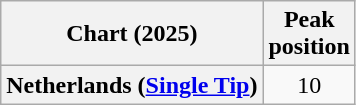<table class="wikitable sortable plainrowheaders" style="text-align:center">
<tr>
<th scope="col">Chart (2025)</th>
<th scope="col">Peak<br>position</th>
</tr>
<tr>
<th scope="row">Netherlands (<a href='#'>Single Tip</a>)</th>
<td>10</td>
</tr>
</table>
